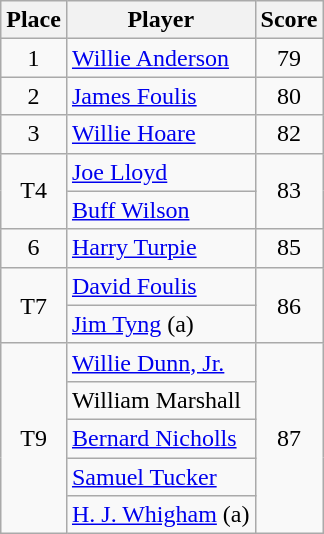<table class=wikitable>
<tr>
<th>Place</th>
<th>Player</th>
<th>Score</th>
</tr>
<tr>
<td align=center>1</td>
<td> <a href='#'>Willie Anderson</a></td>
<td align=center>79</td>
</tr>
<tr>
<td align=center>2</td>
<td> <a href='#'>James Foulis</a></td>
<td align=center>80</td>
</tr>
<tr>
<td align=center>3</td>
<td> <a href='#'>Willie Hoare</a></td>
<td align=center>82</td>
</tr>
<tr>
<td rowspan=2 align=center>T4</td>
<td> <a href='#'>Joe Lloyd</a></td>
<td rowspan=2 align=center>83</td>
</tr>
<tr>
<td> <a href='#'>Buff Wilson</a></td>
</tr>
<tr>
<td align=center>6</td>
<td> <a href='#'>Harry Turpie</a></td>
<td align=center>85</td>
</tr>
<tr>
<td rowspan=2 align=center>T7</td>
<td> <a href='#'>David Foulis</a></td>
<td rowspan=2 align=center>86</td>
</tr>
<tr>
<td> <a href='#'>Jim Tyng</a> (a)</td>
</tr>
<tr>
<td rowspan=5 align=center>T9</td>
<td> <a href='#'>Willie Dunn, Jr.</a></td>
<td rowspan=5 align=center>87</td>
</tr>
<tr>
<td> William Marshall</td>
</tr>
<tr>
<td> <a href='#'>Bernard Nicholls</a></td>
</tr>
<tr>
<td> <a href='#'>Samuel Tucker</a></td>
</tr>
<tr>
<td> <a href='#'>H. J. Whigham</a> (a)</td>
</tr>
</table>
